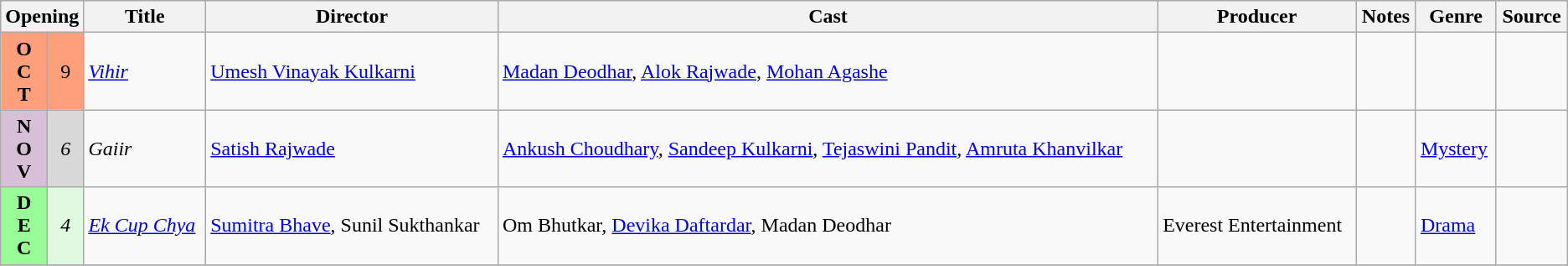<table class="wikitable sortable">
<tr style="background:#b0e0e6; text-align:center;">
<th colspan="2" style="width:5%; colspan=" 2"><strong>Opening</strong></th>
<th><strong>Title</strong></th>
<th><strong>Director</strong></th>
<th><strong>Cast</strong></th>
<th><strong>Producer</strong></th>
<th><strong>Notes</strong></th>
<th><strong>Genre</strong></th>
<th><strong>Source</strong></th>
</tr>
<tr>
<td rowspan="1" style="text-align:center; background:#ffa07a;"><strong>O<br>C<br>T</strong></td>
<td rowspan="1" style="text-align:center; background:#ffa07a;">9</td>
<td><em><a href='#'>Vihir</a></em></td>
<td><a href='#'>Umesh Vinayak Kulkarni</a></td>
<td><a href='#'>Madan Deodhar</a>, <a href='#'>Alok Rajwade</a>, <a href='#'>Mohan Agashe</a></td>
<td></td>
<td></td>
<td></td>
<td></td>
</tr>
<tr>
<td rowspan="1" style="text-align:center; background:thistle;"><strong>N<br>O<br>V</strong></td>
<td rowspan="1" style="text-align:center; background:#d8d8d8;"><em>6</em></td>
<td><em>Gaiir </em></td>
<td><a href='#'>Satish Rajwade</a></td>
<td><a href='#'>Ankush Choudhary</a>, <a href='#'>Sandeep Kulkarni</a>, <a href='#'>Tejaswini Pandit</a>, <a href='#'>Amruta Khanvilkar</a></td>
<td></td>
<td></td>
<td><a href='#'>Mystery</a></td>
<td></td>
</tr>
<tr>
<td rowspan="1" style="text-align:center; background:#98fb98;"><strong>D<br>E<br>C</strong></td>
<td rowspan="1" style="text-align:center; background:#e0f9e0;"><em>4</em></td>
<td><em><a href='#'>Ek Cup Chya</a></em></td>
<td><a href='#'>Sumitra Bhave</a>, Sunil Sukthankar</td>
<td>Om Bhutkar, <a href='#'>Devika Daftardar</a>, Madan Deodhar</td>
<td>Everest Entertainment</td>
<td></td>
<td><a href='#'>Drama</a></td>
<td></td>
</tr>
<tr>
</tr>
</table>
